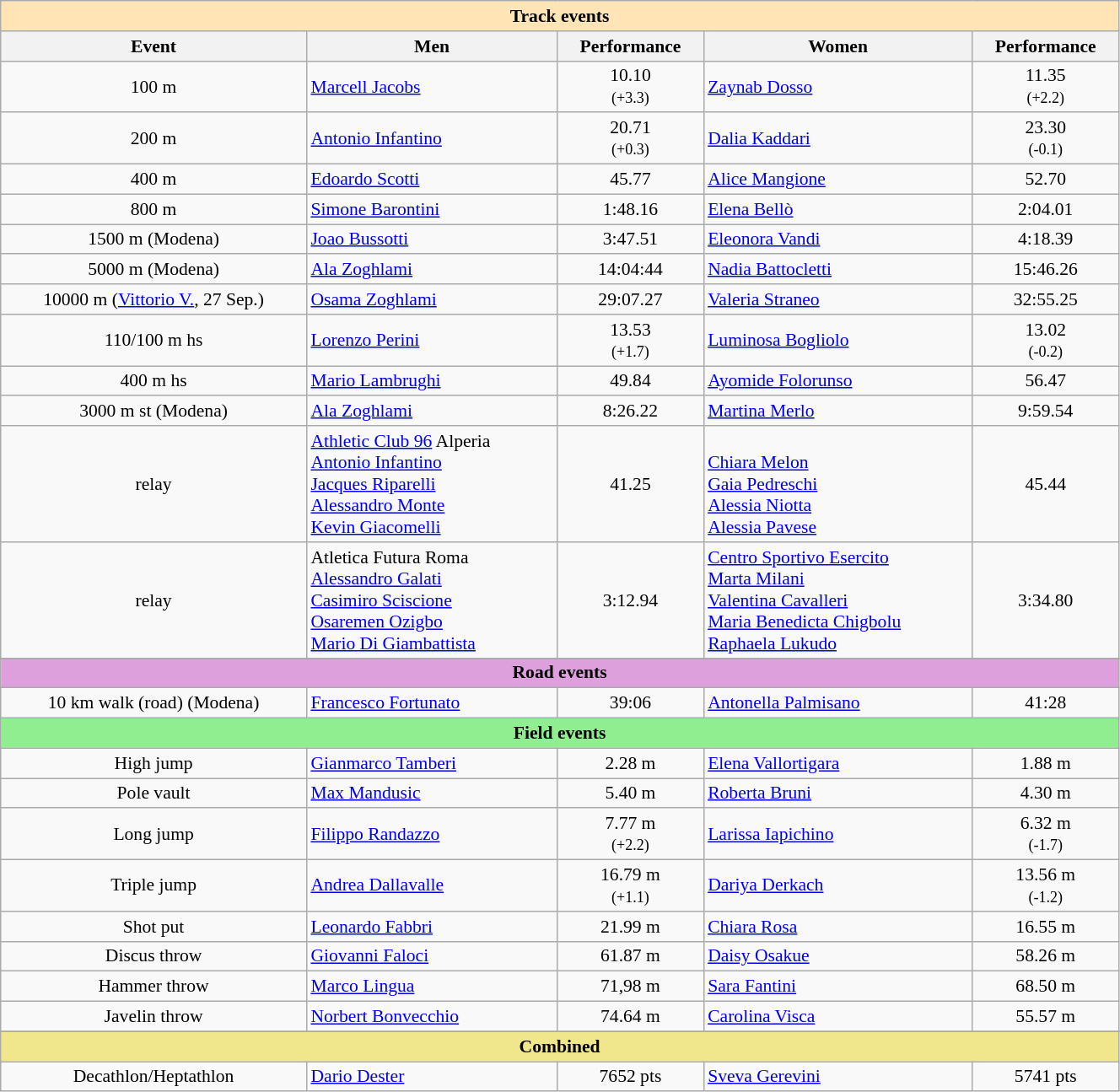<table class="wikitable" width=70% style="font-size:90%; text-align:center;">
<tr bgcolor=moccasin>
<td align=center colspan=5><strong>Track events</strong></td>
</tr>
<tr>
<th>Event</th>
<th>Men</th>
<th>Performance</th>
<th>Women</th>
<th>Performance</th>
</tr>
<tr>
<td>100 m</td>
<td align=left><a href='#'>Marcell Jacobs</a></td>
<td>10.10<br><small>(+3.3)</small></td>
<td align=left><a href='#'>Zaynab Dosso</a></td>
<td>11.35<br><small>(+2.2)</small></td>
</tr>
<tr>
<td>200 m</td>
<td align=left><a href='#'>Antonio Infantino</a></td>
<td>20.71<br><small>(+0.3)</small></td>
<td align=left><a href='#'>Dalia Kaddari</a></td>
<td>23.30  <br><small>(-0.1)</small></td>
</tr>
<tr>
<td>400 m</td>
<td align=left><a href='#'>Edoardo Scotti</a></td>
<td>45.77</td>
<td align=left><a href='#'>Alice Mangione</a></td>
<td>52.70 </td>
</tr>
<tr>
<td>800 m</td>
<td align=left><a href='#'>Simone Barontini</a></td>
<td>1:48.16</td>
<td align=left><a href='#'>Elena Bellò</a></td>
<td>2:04.01</td>
</tr>
<tr>
<td>1500 m (Modena)</td>
<td align=left><a href='#'>Joao Bussotti</a></td>
<td>3:47.51</td>
<td align=left><a href='#'>Eleonora Vandi</a></td>
<td>4:18.39</td>
</tr>
<tr>
<td>5000 m (Modena)</td>
<td align=left><a href='#'>Ala Zoghlami</a></td>
<td>14:04:44</td>
<td align=left><a href='#'>Nadia Battocletti</a></td>
<td>15:46.26 </td>
</tr>
<tr>
<td>10000 m (<a href='#'>Vittorio V.</a>, 27 Sep.)</td>
<td align=left><a href='#'>Osama Zoghlami</a></td>
<td>29:07.27</td>
<td align=left><a href='#'>Valeria Straneo</a></td>
<td>32:55.25 </td>
</tr>
<tr>
<td>110/100 m hs</td>
<td align=left><a href='#'>Lorenzo Perini</a></td>
<td>13.53<br><small>(+1.7)</small></td>
<td align=left><a href='#'>Luminosa Bogliolo</a></td>
<td>13.02<br><small>(-0.2)</small></td>
</tr>
<tr>
<td>400 m hs</td>
<td align=left><a href='#'>Mario Lambrughi</a></td>
<td>49.84  </td>
<td align=left><a href='#'>Ayomide Folorunso</a></td>
<td>56.47</td>
</tr>
<tr>
<td>3000 m st (Modena)</td>
<td align=left><a href='#'>Ala Zoghlami</a></td>
<td>8:26.22</td>
<td align=left><a href='#'>Martina Merlo</a></td>
<td>9:59.54</td>
</tr>
<tr>
<td> relay</td>
<td align=left><a href='#'>Athletic Club 96</a> Alperia<br><a href='#'>Antonio Infantino</a><br><a href='#'>Jacques Riparelli</a><br><a href='#'>Alessandro Monte</a><br><a href='#'>Kevin Giacomelli</a></td>
<td>41.25</td>
<td align=left> <br><a href='#'>Chiara Melon</a><br><a href='#'>Gaia Pedreschi</a><br><a href='#'>Alessia Niotta</a><br><a href='#'>Alessia Pavese</a></td>
<td>45.44</td>
</tr>
<tr>
<td> relay</td>
<td align=left>Atletica Futura Roma <br><a href='#'>Alessandro Galati</a><br><a href='#'>Casimiro Sciscione</a><br><a href='#'>Osaremen Ozigbo</a><br><a href='#'>Mario Di Giambattista</a></td>
<td>3:12.94</td>
<td align=left><a href='#'>Centro Sportivo Esercito</a> <br><a href='#'>Marta Milani</a><br><a href='#'>Valentina Cavalleri</a><br><a href='#'>Maria Benedicta Chigbolu</a><br><a href='#'>Raphaela Lukudo</a></td>
<td>3:34.80</td>
</tr>
<tr>
</tr>
<tr bgcolor=plum>
<td align=center colspan=5><strong>Road events</strong></td>
</tr>
<tr>
<td>10 km walk (road) (Modena)</td>
<td align=left><a href='#'>Francesco Fortunato</a></td>
<td>39:06 </td>
<td align=left><a href='#'>Antonella Palmisano</a></td>
<td>41:28 </td>
</tr>
<tr bgcolor=lightgreen>
<td align=center colspan=5><strong>Field events</strong></td>
</tr>
<tr>
<td>High jump</td>
<td align=left><a href='#'>Gianmarco Tamberi</a></td>
<td>2.28 m</td>
<td align=left><a href='#'>Elena Vallortigara</a></td>
<td>1.88 m</td>
</tr>
<tr>
<td>Pole vault</td>
<td align=left><a href='#'>Max Mandusic</a></td>
<td>5.40 m</td>
<td align=left><a href='#'>Roberta Bruni</a></td>
<td>4.30 m</td>
</tr>
<tr>
<td>Long jump</td>
<td align=left><a href='#'> Filippo Randazzo</a></td>
<td>7.77 m<br><small> (+2.2)</small></td>
<td align=left><a href='#'>Larissa Iapichino</a></td>
<td>6.32 m <br><small>(-1.7)</small></td>
</tr>
<tr>
<td>Triple jump</td>
<td align=left><a href='#'>Andrea Dallavalle</a></td>
<td>16.79 m  <br><small>(+1.1)</small></td>
<td align=left><a href='#'>Dariya Derkach</a></td>
<td>13.56 m  <br><small>(-1.2)</small></td>
</tr>
<tr>
<td>Shot put</td>
<td align=left><a href='#'>Leonardo Fabbri</a></td>
<td>21.99 m  </td>
<td align=left><a href='#'>Chiara Rosa</a></td>
<td>16.55 m</td>
</tr>
<tr>
<td>Discus throw</td>
<td align=left><a href='#'>Giovanni Faloci</a></td>
<td>61.87 m</td>
<td align=left><a href='#'>Daisy Osakue</a></td>
<td>58.26 m</td>
</tr>
<tr>
<td>Hammer throw</td>
<td align=left><a href='#'>Marco Lingua</a></td>
<td>71,98 m</td>
<td align=left><a href='#'>Sara Fantini</a></td>
<td>68.50 m</td>
</tr>
<tr>
<td>Javelin throw</td>
<td align=left><a href='#'>Norbert Bonvecchio</a></td>
<td>74.64 m </td>
<td align=left><a href='#'>Carolina Visca</a></td>
<td>55.57 m</td>
</tr>
<tr>
</tr>
<tr bgcolor=khaki>
<td align=center colspan=5><strong>Combined</strong></td>
</tr>
<tr>
<td>Decathlon/Heptathlon</td>
<td align=left><a href='#'>Dario Dester</a></td>
<td>7652 pts</td>
<td align=left><a href='#'>Sveva Gerevini</a></td>
<td>5741 pts </td>
</tr>
</table>
